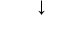<table style="width100%; text-align:center; font-weight:bold;">
<tr>
<td colspan="10">↓</td>
</tr>
<tr style="color:white;">
<td style="background:">50</td>
<td style="background:">14</td>
<td style="background:">87</td>
</tr>
<tr>
<td></td>
<td></td>
<td></td>
</tr>
</table>
